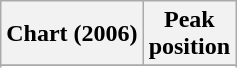<table class="wikitable sortable">
<tr>
<th>Chart (2006)</th>
<th>Peak<br>position</th>
</tr>
<tr>
</tr>
<tr>
</tr>
</table>
